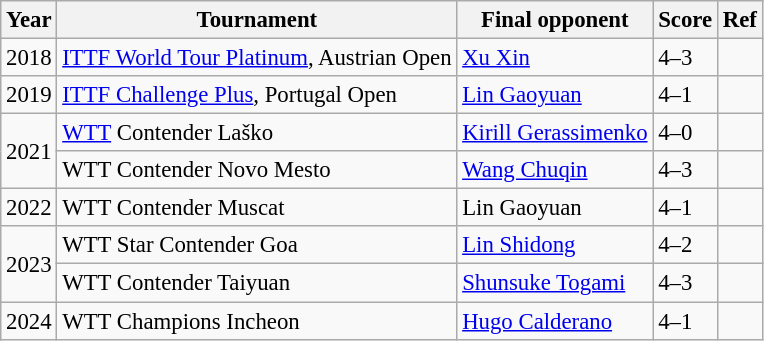<table class="wikitable" style="font-size: 95%;">
<tr>
<th>Year</th>
<th>Tournament</th>
<th>Final opponent</th>
<th>Score</th>
<th>Ref</th>
</tr>
<tr>
<td>2018</td>
<td><a href='#'>ITTF World Tour Platinum</a>, Austrian Open</td>
<td> <a href='#'>Xu Xin</a></td>
<td>4–3</td>
<td></td>
</tr>
<tr>
<td>2019</td>
<td><a href='#'>ITTF Challenge Plus</a>, Portugal Open</td>
<td> <a href='#'>Lin Gaoyuan</a></td>
<td>4–1</td>
<td></td>
</tr>
<tr>
<td rowspan="2">2021</td>
<td><a href='#'>WTT</a> Contender Laško</td>
<td> <a href='#'>Kirill Gerassimenko</a></td>
<td>4–0</td>
<td></td>
</tr>
<tr>
<td>WTT Contender Novo Mesto</td>
<td> <a href='#'>Wang Chuqin</a></td>
<td>4–3</td>
<td></td>
</tr>
<tr>
<td>2022</td>
<td>WTT Contender Muscat</td>
<td> Lin Gaoyuan</td>
<td>4–1</td>
<td></td>
</tr>
<tr>
<td rowspan="2">2023</td>
<td>WTT Star Contender Goa</td>
<td> <a href='#'>Lin Shidong</a></td>
<td>4–2</td>
<td></td>
</tr>
<tr>
<td>WTT Contender Taiyuan</td>
<td> <a href='#'>Shunsuke Togami</a></td>
<td>4–3</td>
<td></td>
</tr>
<tr>
<td>2024</td>
<td>WTT Champions Incheon</td>
<td> <a href='#'>Hugo Calderano</a></td>
<td>4–1</td>
<td></td>
</tr>
</table>
